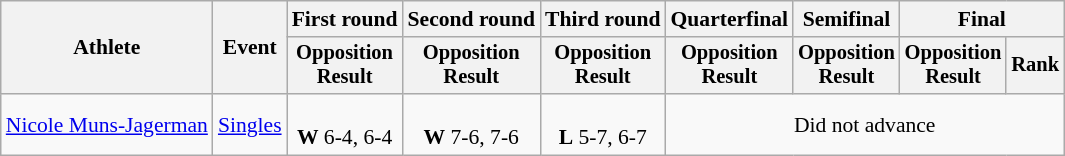<table class=wikitable style=font-size:90%;text-align:center>
<tr>
<th rowspan=2>Athlete</th>
<th rowspan=2>Event</th>
<th>First round</th>
<th>Second round</th>
<th>Third round</th>
<th>Quarterfinal</th>
<th>Semifinal</th>
<th colspan=2>Final</th>
</tr>
<tr style=font-size:95%>
<th>Opposition<br>Result</th>
<th>Opposition<br>Result</th>
<th>Opposition<br>Result</th>
<th>Opposition<br>Result</th>
<th>Opposition<br>Result</th>
<th>Opposition<br>Result</th>
<th>Rank</th>
</tr>
<tr>
<td align=left><a href='#'>Nicole Muns-Jagerman</a></td>
<td align=left rowspan=1><a href='#'>Singles</a></td>
<td><br><strong>W</strong> 6-4, 6-4</td>
<td><br><strong>W</strong> 7-6, 7-6</td>
<td><br><strong>L</strong> 5-7, 6-7</td>
<td colspan=4>Did not advance</td>
</tr>
</table>
